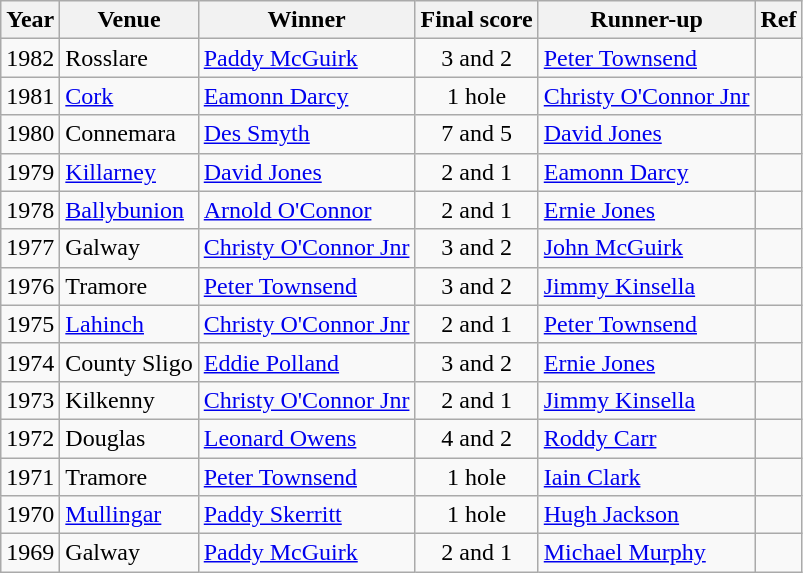<table class="wikitable">
<tr>
<th>Year</th>
<th>Venue</th>
<th>Winner</th>
<th>Final score</th>
<th>Runner-up</th>
<th>Ref</th>
</tr>
<tr>
<td>1982</td>
<td>Rosslare</td>
<td> <a href='#'>Paddy McGuirk</a></td>
<td align=center>3 and 2</td>
<td> <a href='#'>Peter Townsend</a></td>
<td></td>
</tr>
<tr>
<td>1981</td>
<td><a href='#'>Cork</a></td>
<td> <a href='#'>Eamonn Darcy</a></td>
<td align=center>1 hole</td>
<td> <a href='#'>Christy O'Connor Jnr</a></td>
<td></td>
</tr>
<tr>
<td>1980</td>
<td>Connemara</td>
<td> <a href='#'>Des Smyth</a></td>
<td align=center>7 and 5</td>
<td> <a href='#'>David Jones</a></td>
<td></td>
</tr>
<tr>
<td>1979</td>
<td><a href='#'>Killarney</a></td>
<td> <a href='#'>David Jones</a></td>
<td align=center>2 and 1</td>
<td> <a href='#'>Eamonn Darcy</a></td>
<td></td>
</tr>
<tr>
<td>1978</td>
<td><a href='#'>Ballybunion</a></td>
<td> <a href='#'>Arnold O'Connor</a></td>
<td align=center>2 and 1</td>
<td> <a href='#'>Ernie Jones</a></td>
<td></td>
</tr>
<tr>
<td>1977</td>
<td>Galway</td>
<td> <a href='#'>Christy O'Connor Jnr</a></td>
<td align=center>3 and 2</td>
<td> <a href='#'>John McGuirk</a></td>
<td></td>
</tr>
<tr>
<td>1976</td>
<td>Tramore</td>
<td> <a href='#'>Peter Townsend</a></td>
<td align=center>3 and 2</td>
<td> <a href='#'>Jimmy Kinsella</a></td>
<td></td>
</tr>
<tr>
<td>1975</td>
<td><a href='#'>Lahinch</a></td>
<td> <a href='#'>Christy O'Connor Jnr</a></td>
<td align=center>2 and 1</td>
<td> <a href='#'>Peter Townsend</a></td>
<td></td>
</tr>
<tr>
<td>1974</td>
<td>County Sligo</td>
<td> <a href='#'>Eddie Polland</a></td>
<td align=center>3 and 2</td>
<td> <a href='#'>Ernie Jones</a></td>
<td></td>
</tr>
<tr>
<td>1973</td>
<td>Kilkenny</td>
<td> <a href='#'>Christy O'Connor Jnr</a></td>
<td align=center>2 and 1</td>
<td> <a href='#'>Jimmy Kinsella</a></td>
<td></td>
</tr>
<tr>
<td>1972</td>
<td>Douglas</td>
<td> <a href='#'>Leonard Owens</a></td>
<td align=center>4 and 2</td>
<td> <a href='#'>Roddy Carr</a></td>
<td></td>
</tr>
<tr>
<td>1971</td>
<td>Tramore</td>
<td> <a href='#'>Peter Townsend</a></td>
<td align=center>1 hole</td>
<td> <a href='#'>Iain Clark</a></td>
<td></td>
</tr>
<tr>
<td>1970</td>
<td><a href='#'>Mullingar</a></td>
<td> <a href='#'>Paddy Skerritt</a></td>
<td align=center>1 hole</td>
<td> <a href='#'>Hugh Jackson</a></td>
<td></td>
</tr>
<tr>
<td>1969</td>
<td>Galway</td>
<td> <a href='#'>Paddy McGuirk</a></td>
<td align=center>2 and 1</td>
<td> <a href='#'>Michael Murphy</a></td>
<td></td>
</tr>
</table>
